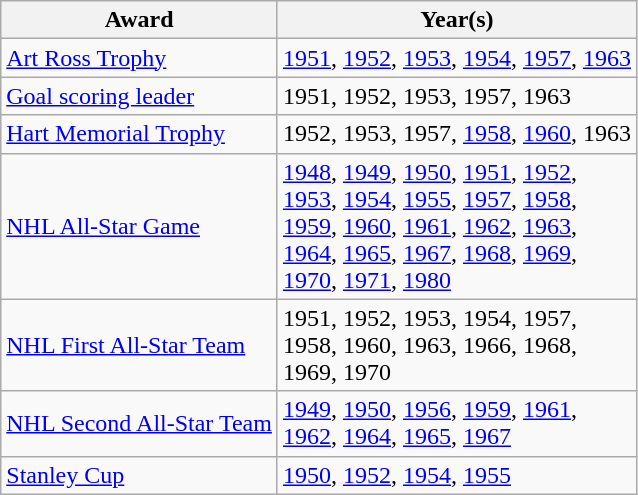<table class="wikitable">
<tr>
<th>Award</th>
<th>Year(s)</th>
</tr>
<tr>
<td><a href='#'>Art Ross Trophy</a></td>
<td><a href='#'>1951</a>, <a href='#'>1952</a>, <a href='#'>1953</a>, <a href='#'>1954</a>, <a href='#'>1957</a>, <a href='#'>1963</a></td>
</tr>
<tr>
<td><a href='#'>Goal scoring leader</a></td>
<td>1951, 1952, 1953, 1957, 1963</td>
</tr>
<tr>
<td><a href='#'>Hart Memorial Trophy</a></td>
<td>1952, 1953, 1957, <a href='#'>1958</a>, <a href='#'>1960</a>, 1963</td>
</tr>
<tr>
<td><a href='#'>NHL All-Star Game</a></td>
<td><a href='#'>1948</a>, <a href='#'>1949</a>, <a href='#'>1950</a>, <a href='#'>1951</a>, <a href='#'>1952</a>,<br> <a href='#'>1953</a>, <a href='#'>1954</a>, <a href='#'>1955</a>, <a href='#'>1957</a>, <a href='#'>1958</a>, <br><a href='#'>1959</a>, <a href='#'>1960</a>, <a href='#'>1961</a>, <a href='#'>1962</a>, <a href='#'>1963</a>,<br> <a href='#'>1964</a>, <a href='#'>1965</a>, <a href='#'>1967</a>, <a href='#'>1968</a>, <a href='#'>1969</a>,<br> <a href='#'>1970</a>, <a href='#'>1971</a>, <a href='#'>1980</a></td>
</tr>
<tr>
<td><a href='#'>NHL First All-Star Team</a></td>
<td>1951, 1952, 1953, 1954, 1957,<br> 1958, 1960, 1963, 1966, 1968,<br> 1969, 1970</td>
</tr>
<tr>
<td><a href='#'>NHL Second All-Star Team</a></td>
<td><a href='#'>1949</a>, <a href='#'>1950</a>, <a href='#'>1956</a>, <a href='#'>1959</a>, <a href='#'>1961</a>,<br> <a href='#'>1962</a>, <a href='#'>1964</a>, <a href='#'>1965</a>, <a href='#'>1967</a></td>
</tr>
<tr>
<td><a href='#'>Stanley Cup</a></td>
<td><a href='#'>1950</a>, <a href='#'>1952</a>, <a href='#'>1954</a>, <a href='#'>1955</a></td>
</tr>
</table>
